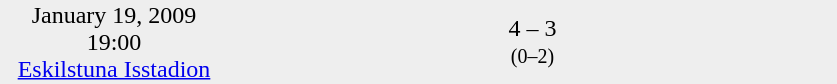<table style="background:#eee;" cellspacing="0">
<tr style="text-align:center;">
<td width=150>January 19, 2009<br>19:00<br><a href='#'>Eskilstuna Isstadion</a></td>
<td style="width:150px; text-align:right;"></td>
<td width=100>4 – 3<br><small>(0–2)</small></td>
<td style="width:150px; text-align:left;"></td>
</tr>
</table>
